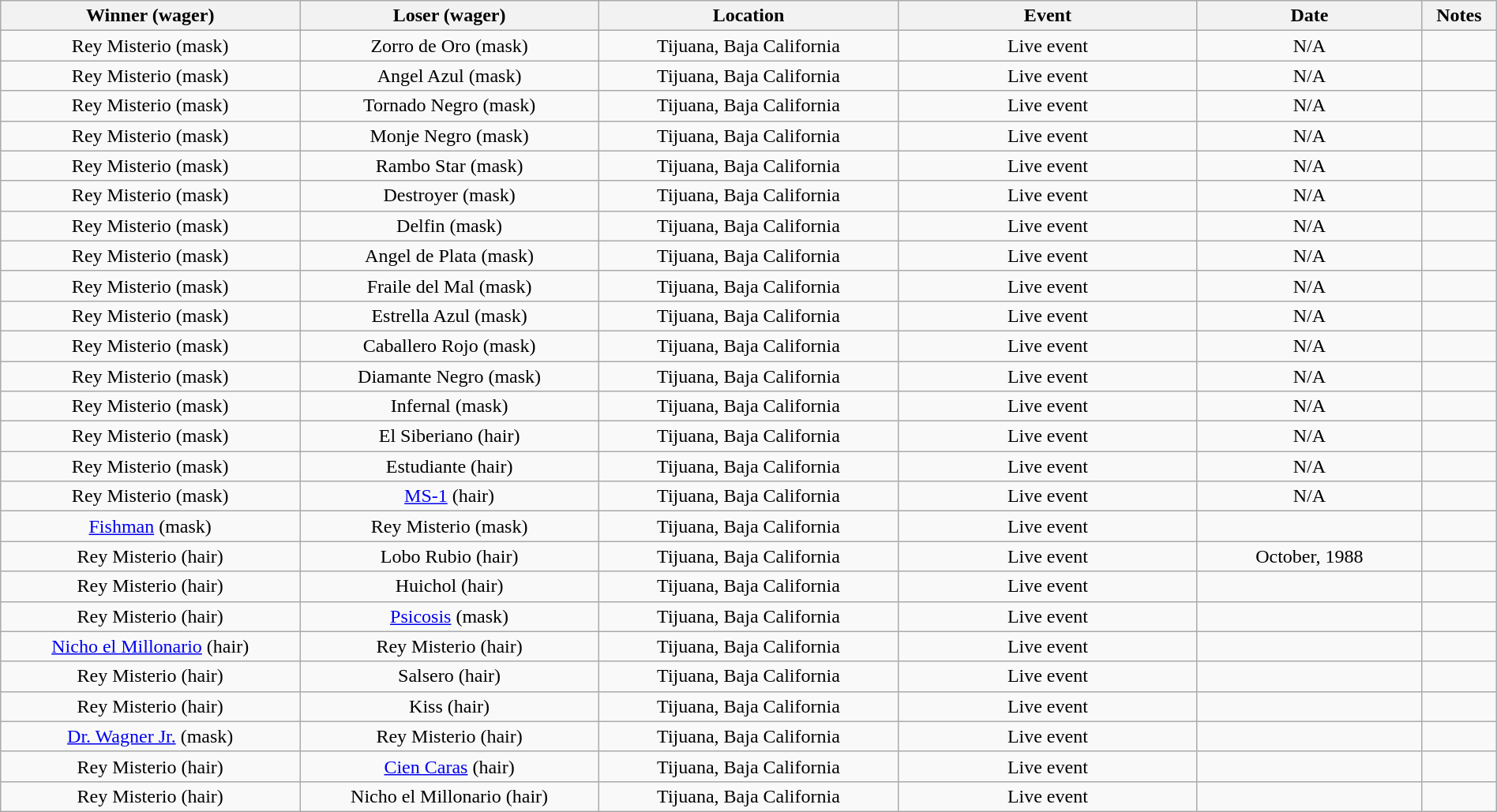<table class="wikitable sortable" width=100%  style="text-align: center">
<tr>
<th width=20% scope="col">Winner (wager)</th>
<th width=20% scope="col">Loser (wager)</th>
<th width=20% scope="col">Location</th>
<th width=20% scope="col">Event</th>
<th width=15% scope="col">Date</th>
<th class="unsortable" width=5% scope="col">Notes</th>
</tr>
<tr>
<td>Rey Misterio (mask)</td>
<td>Zorro de Oro (mask)</td>
<td>Tijuana, Baja California</td>
<td>Live event</td>
<td>N/A</td>
<td> </td>
</tr>
<tr>
<td>Rey Misterio (mask)</td>
<td>Angel Azul (mask)</td>
<td>Tijuana, Baja California</td>
<td>Live event</td>
<td>N/A</td>
<td> </td>
</tr>
<tr>
<td>Rey Misterio (mask)</td>
<td>Tornado Negro (mask)</td>
<td>Tijuana, Baja California</td>
<td>Live event</td>
<td>N/A</td>
<td> </td>
</tr>
<tr>
<td>Rey Misterio (mask)</td>
<td>Monje Negro (mask)</td>
<td>Tijuana, Baja California</td>
<td>Live event</td>
<td>N/A</td>
<td> </td>
</tr>
<tr>
<td>Rey Misterio (mask)</td>
<td>Rambo Star (mask)</td>
<td>Tijuana, Baja California</td>
<td>Live event</td>
<td>N/A</td>
<td> </td>
</tr>
<tr>
<td>Rey Misterio (mask)</td>
<td>Destroyer (mask)</td>
<td>Tijuana, Baja California</td>
<td>Live event</td>
<td>N/A</td>
<td> </td>
</tr>
<tr>
<td>Rey Misterio (mask)</td>
<td>Delfin (mask)</td>
<td>Tijuana, Baja California</td>
<td>Live event</td>
<td>N/A</td>
<td> </td>
</tr>
<tr>
<td>Rey Misterio (mask)</td>
<td>Angel de Plata (mask)</td>
<td>Tijuana, Baja California</td>
<td>Live event</td>
<td>N/A</td>
<td> </td>
</tr>
<tr>
<td>Rey Misterio (mask)</td>
<td>Fraile del Mal (mask)</td>
<td>Tijuana, Baja California</td>
<td>Live event</td>
<td>N/A</td>
<td> </td>
</tr>
<tr>
<td>Rey Misterio (mask)</td>
<td>Estrella Azul (mask)</td>
<td>Tijuana, Baja California</td>
<td>Live event</td>
<td>N/A</td>
<td> </td>
</tr>
<tr>
<td>Rey Misterio (mask)</td>
<td>Caballero Rojo (mask)</td>
<td>Tijuana, Baja California</td>
<td>Live event</td>
<td>N/A</td>
<td> </td>
</tr>
<tr>
<td>Rey Misterio (mask)</td>
<td>Diamante Negro (mask)</td>
<td>Tijuana, Baja California</td>
<td>Live event</td>
<td>N/A</td>
<td> </td>
</tr>
<tr>
<td>Rey Misterio (mask)</td>
<td>Infernal (mask)</td>
<td>Tijuana, Baja California</td>
<td>Live event</td>
<td>N/A</td>
<td> </td>
</tr>
<tr>
<td>Rey Misterio (mask)</td>
<td>El Siberiano (hair)</td>
<td>Tijuana, Baja California</td>
<td>Live event</td>
<td>N/A</td>
<td> </td>
</tr>
<tr>
<td>Rey Misterio (mask)</td>
<td>Estudiante (hair)</td>
<td>Tijuana, Baja California</td>
<td>Live event</td>
<td>N/A</td>
<td> </td>
</tr>
<tr>
<td>Rey Misterio (mask)</td>
<td><a href='#'>MS-1</a> (hair)</td>
<td>Tijuana, Baja California</td>
<td>Live event</td>
<td>N/A</td>
<td> </td>
</tr>
<tr>
<td><a href='#'>Fishman</a> (mask)</td>
<td>Rey Misterio (mask)</td>
<td>Tijuana, Baja California</td>
<td>Live event</td>
<td></td>
<td> </td>
</tr>
<tr>
<td>Rey Misterio (hair)</td>
<td>Lobo Rubio (hair)</td>
<td>Tijuana, Baja California</td>
<td>Live event</td>
<td>October, 1988</td>
<td> </td>
</tr>
<tr>
<td>Rey Misterio (hair)</td>
<td>Huichol (hair)</td>
<td>Tijuana, Baja California</td>
<td>Live event</td>
<td></td>
<td> </td>
</tr>
<tr>
<td>Rey Misterio (hair)</td>
<td><a href='#'>Psicosis</a> (mask)</td>
<td>Tijuana, Baja California</td>
<td>Live event</td>
<td></td>
<td></td>
</tr>
<tr>
<td><a href='#'>Nicho el Millonario</a> (hair)</td>
<td>Rey Misterio (hair)</td>
<td>Tijuana, Baja California</td>
<td>Live event</td>
<td></td>
<td></td>
</tr>
<tr>
<td>Rey Misterio (hair)</td>
<td>Salsero (hair)</td>
<td>Tijuana, Baja California</td>
<td>Live event</td>
<td></td>
<td></td>
</tr>
<tr>
<td>Rey Misterio (hair)</td>
<td>Kiss (hair)</td>
<td>Tijuana, Baja California</td>
<td>Live event</td>
<td></td>
<td> </td>
</tr>
<tr>
<td><a href='#'>Dr. Wagner Jr.</a> (mask)</td>
<td>Rey Misterio (hair)</td>
<td>Tijuana, Baja California</td>
<td>Live event</td>
<td></td>
<td> </td>
</tr>
<tr>
<td>Rey Misterio (hair)</td>
<td><a href='#'>Cien Caras</a> (hair)</td>
<td>Tijuana, Baja California</td>
<td>Live event</td>
<td></td>
<td></td>
</tr>
<tr>
<td>Rey Misterio (hair)</td>
<td>Nicho el Millonario (hair)</td>
<td>Tijuana, Baja California</td>
<td>Live event</td>
<td></td>
<td></td>
</tr>
</table>
